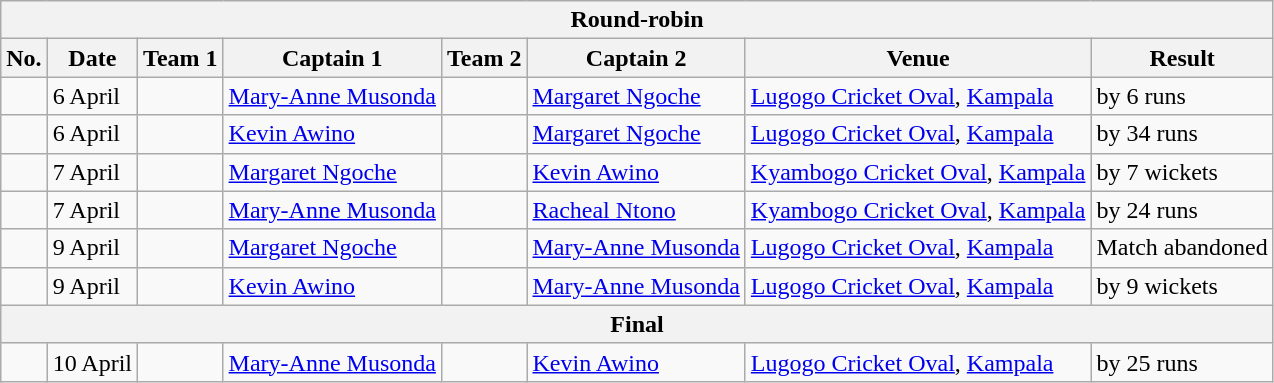<table class="wikitable">
<tr>
<th colspan="8">Round-robin</th>
</tr>
<tr>
<th>No.</th>
<th>Date</th>
<th>Team 1</th>
<th>Captain 1</th>
<th>Team 2</th>
<th>Captain 2</th>
<th>Venue</th>
<th>Result</th>
</tr>
<tr>
<td></td>
<td>6 April</td>
<td></td>
<td><a href='#'>Mary-Anne Musonda</a></td>
<td></td>
<td><a href='#'>Margaret Ngoche</a></td>
<td><a href='#'>Lugogo Cricket Oval</a>, <a href='#'>Kampala</a></td>
<td> by 6 runs</td>
</tr>
<tr>
<td></td>
<td>6 April</td>
<td></td>
<td><a href='#'>Kevin Awino</a></td>
<td></td>
<td><a href='#'>Margaret Ngoche</a></td>
<td><a href='#'>Lugogo Cricket Oval</a>, <a href='#'>Kampala</a></td>
<td> by 34 runs</td>
</tr>
<tr>
<td></td>
<td>7 April</td>
<td></td>
<td><a href='#'>Margaret Ngoche</a></td>
<td></td>
<td><a href='#'>Kevin Awino</a></td>
<td><a href='#'>Kyambogo Cricket Oval</a>, <a href='#'>Kampala</a></td>
<td> by 7 wickets</td>
</tr>
<tr>
<td></td>
<td>7 April</td>
<td></td>
<td><a href='#'>Mary-Anne Musonda</a></td>
<td></td>
<td><a href='#'>Racheal Ntono</a></td>
<td><a href='#'>Kyambogo Cricket Oval</a>, <a href='#'>Kampala</a></td>
<td> by 24 runs</td>
</tr>
<tr>
<td></td>
<td>9 April</td>
<td></td>
<td><a href='#'>Margaret Ngoche</a></td>
<td></td>
<td><a href='#'>Mary-Anne Musonda</a></td>
<td><a href='#'>Lugogo Cricket Oval</a>, <a href='#'>Kampala</a></td>
<td>Match abandoned</td>
</tr>
<tr>
<td></td>
<td>9 April</td>
<td></td>
<td><a href='#'>Kevin Awino</a></td>
<td></td>
<td><a href='#'>Mary-Anne Musonda</a></td>
<td><a href='#'>Lugogo Cricket Oval</a>, <a href='#'>Kampala</a></td>
<td> by 9 wickets</td>
</tr>
<tr>
<th colspan="8">Final</th>
</tr>
<tr>
<td></td>
<td>10 April</td>
<td></td>
<td><a href='#'>Mary-Anne Musonda</a></td>
<td></td>
<td><a href='#'>Kevin Awino</a></td>
<td><a href='#'>Lugogo Cricket Oval</a>, <a href='#'>Kampala</a></td>
<td> by 25 runs</td>
</tr>
</table>
